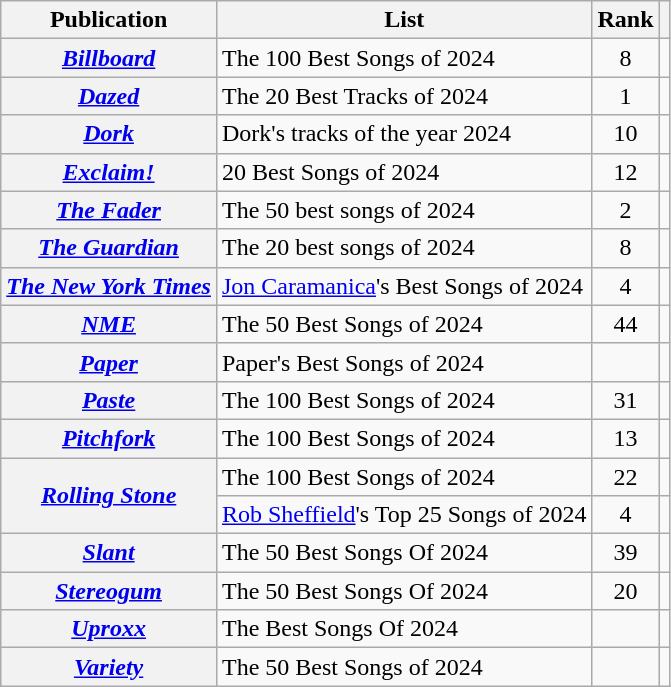<table class="wikitable sortable plainrowheaders">
<tr>
<th scope="col">Publication</th>
<th scope="col">List</th>
<th scope="col">Rank</th>
<th scope="col"></th>
</tr>
<tr>
<th scope="row"><em><a href='#'>Billboard</a></em></th>
<td>The 100 Best Songs of 2024</td>
<td style="text-align: center;">8</td>
<td style="text-align: center;"></td>
</tr>
<tr>
<th scope="row"><em><a href='#'>Dazed</a></em></th>
<td>The 20 Best Tracks of 2024</td>
<td style="text-align: center;">1</td>
<td style="text-align: center;"></td>
</tr>
<tr>
<th scope="row"><em><a href='#'>Dork</a></em></th>
<td>Dork's tracks of the year 2024</td>
<td style="text-align: center;">10</td>
<td style="text-align: center;"></td>
</tr>
<tr>
<th scope="row"><em><a href='#'>Exclaim!</a></em></th>
<td>20 Best Songs of 2024</td>
<td style="text-align: center;">12</td>
<td style="text-align: center;"></td>
</tr>
<tr>
<th scope="row"><em><a href='#'>The Fader</a></em></th>
<td>The 50 best songs of 2024</td>
<td style="text-align: center;">2</td>
<td style="text-align: center;"></td>
</tr>
<tr>
<th scope="row"><em><a href='#'>The Guardian</a></em></th>
<td>The 20 best songs of 2024</td>
<td style="text-align: center;">8</td>
<td style="text-align: center;"></td>
</tr>
<tr>
<th scope="row"><em><a href='#'>The New York Times</a></em></th>
<td><a href='#'>Jon Caramanica</a>'s Best Songs of 2024</td>
<td style="text-align: center;">4</td>
<td style="text-align: center;"></td>
</tr>
<tr>
<th scope="row"><em><a href='#'>NME</a></em></th>
<td>The 50 Best Songs of 2024</td>
<td style="text-align: center;">44</td>
<td style="text-align: center;"></td>
</tr>
<tr>
<th scope="row"><em><a href='#'>Paper</a></em></th>
<td>Paper's Best Songs of 2024</td>
<td></td>
<td style="text-align: center;"></td>
</tr>
<tr>
<th scope="row"><em><a href='#'>Paste</a></em></th>
<td>The 100 Best Songs of 2024</td>
<td style="text-align: center;">31</td>
<td style="text-align: center;"></td>
</tr>
<tr>
<th scope="row"><em><a href='#'>Pitchfork</a></em></th>
<td>The 100 Best Songs of 2024</td>
<td style="text-align: center;">13</td>
<td style="text-align: center;"></td>
</tr>
<tr>
<th scope="row" rowspan="2"><em><a href='#'>Rolling Stone</a></em></th>
<td>The 100 Best Songs of 2024</td>
<td style="text-align: center;">22</td>
<td style="text-align: center;"></td>
</tr>
<tr>
<td><a href='#'>Rob Sheffield</a>'s Top 25 Songs of 2024</td>
<td style="text-align: center;">4</td>
<td style="text-align: center;"></td>
</tr>
<tr>
<th scope="row"><em><a href='#'>Slant</a></em></th>
<td>The 50 Best Songs Of 2024</td>
<td style="text-align: center;">39</td>
<td style="text-align: center;"></td>
</tr>
<tr>
<th scope="row"><em><a href='#'>Stereogum</a></em></th>
<td>The 50 Best Songs Of 2024</td>
<td style="text-align: center;">20</td>
<td style="text-align: center;"></td>
</tr>
<tr>
<th scope="row"><em><a href='#'>Uproxx</a></em></th>
<td>The Best Songs Of 2024</td>
<td></td>
<td style="text-align: center;"></td>
</tr>
<tr>
<th scope="row"><em><a href='#'>Variety</a></em></th>
<td>The 50 Best Songs of 2024</td>
<td></td>
<td style="text-align: center;"></td>
</tr>
</table>
